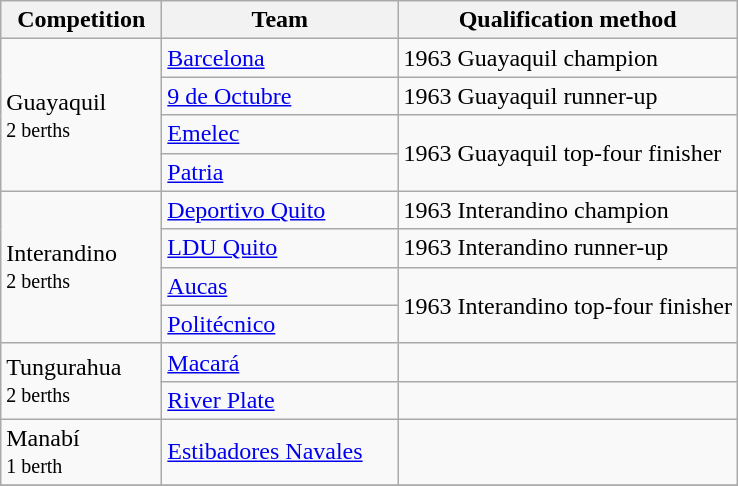<table class="wikitable">
<tr>
<th width=100>Competition</th>
<th width=150>Team</th>
<th>Qualification method</th>
</tr>
<tr>
<td rowspan="4">Guayaquil<br><small>2 berths</small></td>
<td><a href='#'>Barcelona</a></td>
<td>1963 Guayaquil champion</td>
</tr>
<tr>
<td><a href='#'>9 de Octubre</a></td>
<td>1963 Guayaquil runner-up</td>
</tr>
<tr>
<td><a href='#'>Emelec</a></td>
<td rowspan=2>1963 Guayaquil top-four finisher</td>
</tr>
<tr>
<td><a href='#'>Patria</a></td>
</tr>
<tr>
<td rowspan="4">Interandino<br><small>2 berths</small></td>
<td><a href='#'>Deportivo Quito</a></td>
<td>1963 Interandino champion</td>
</tr>
<tr>
<td><a href='#'>LDU Quito</a></td>
<td>1963 Interandino runner-up</td>
</tr>
<tr>
<td><a href='#'>Aucas</a></td>
<td rowspan=2>1963 Interandino top-four finisher</td>
</tr>
<tr>
<td><a href='#'>Politécnico</a></td>
</tr>
<tr>
<td rowspan="2">Tungurahua<br><small>2 berths</small></td>
<td><a href='#'>Macará</a></td>
<td></td>
</tr>
<tr>
<td><a href='#'>River Plate</a></td>
<td></td>
</tr>
<tr>
<td rowspan="1">Manabí<br><small>1 berth</small></td>
<td><a href='#'>Estibadores Navales</a></td>
<td></td>
</tr>
<tr>
</tr>
</table>
